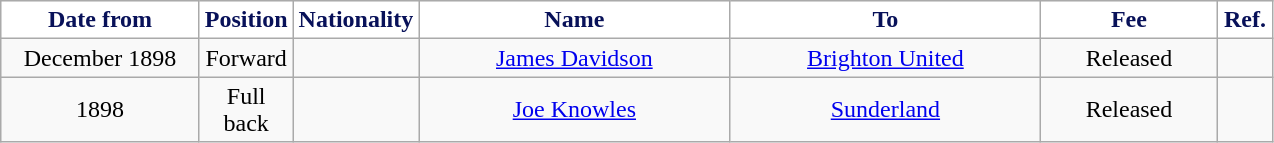<table class="wikitable" style="text-align:center">
<tr>
<th style="background:#FFFFFF; color:#081159; width:125px;">Date from</th>
<th style="background:#FFFFFF; color:#081159; width:50px;">Position</th>
<th style="background:#FFFFFF; color:#081159; width:50px;">Nationality</th>
<th style="background:#FFFFFF; color:#081159; width:200px;">Name</th>
<th style="background:#FFFFFF; color:#081159; width:200px;">To</th>
<th style="background:#FFFFFF; color:#081159; width:110px;">Fee</th>
<th style="background:#FFFFFF; color:#081159; width:30px;">Ref.</th>
</tr>
<tr>
<td>December 1898</td>
<td>Forward</td>
<td></td>
<td><a href='#'>James Davidson</a></td>
<td><a href='#'>Brighton United</a></td>
<td>Released</td>
<td></td>
</tr>
<tr>
<td>1898</td>
<td>Full back</td>
<td></td>
<td><a href='#'>Joe Knowles</a></td>
<td><a href='#'>Sunderland</a></td>
<td>Released</td>
<td></td>
</tr>
</table>
